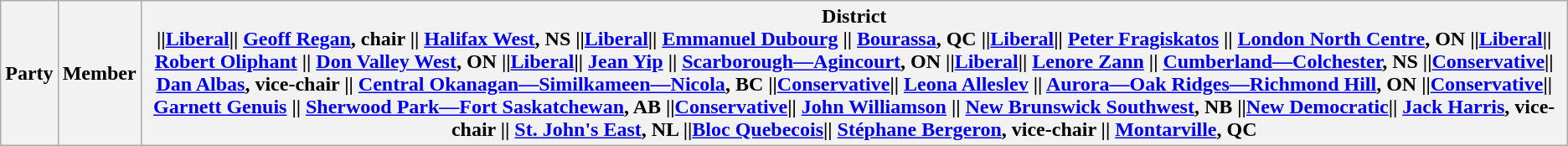<table class="wikitable">
<tr>
<th colspan="2">Party</th>
<th>Member</th>
<th>District<br>||<a href='#'>Liberal</a>|| <a href='#'>Geoff Regan</a>, chair || <a href='#'>Halifax West</a>, NS
||<a href='#'>Liberal</a>|| <a href='#'>Emmanuel Dubourg</a> || <a href='#'>Bourassa</a>, QC
||<a href='#'>Liberal</a>|| <a href='#'>Peter Fragiskatos</a> || <a href='#'>London North Centre</a>, ON
||<a href='#'>Liberal</a>|| <a href='#'>Robert Oliphant</a> || <a href='#'>Don Valley West</a>, ON
||<a href='#'>Liberal</a>|| <a href='#'>Jean Yip</a> || <a href='#'>Scarborough—Agincourt</a>, ON
||<a href='#'>Liberal</a>|| <a href='#'>Lenore Zann</a> || <a href='#'>Cumberland—Colchester</a>, NS
||<a href='#'>Conservative</a>|| <a href='#'>Dan Albas</a>, vice-chair || <a href='#'>Central Okanagan—Similkameen—Nicola</a>, BC
||<a href='#'>Conservative</a>|| <a href='#'>Leona Alleslev</a> || <a href='#'>Aurora—Oak Ridges—Richmond Hill</a>, ON
||<a href='#'>Conservative</a>|| <a href='#'>Garnett Genuis</a> || <a href='#'>Sherwood Park—Fort Saskatchewan</a>, AB
||<a href='#'>Conservative</a>|| <a href='#'>John Williamson</a> || <a href='#'>New Brunswick Southwest</a>, NB
||<a href='#'>New Democratic</a>|| <a href='#'>Jack Harris</a>, vice-chair || <a href='#'>St. John's East</a>, NL
||<a href='#'>Bloc Quebecois</a>|| <a href='#'>Stéphane Bergeron</a>, vice-chair || <a href='#'>Montarville</a>, QC</th>
</tr>
</table>
